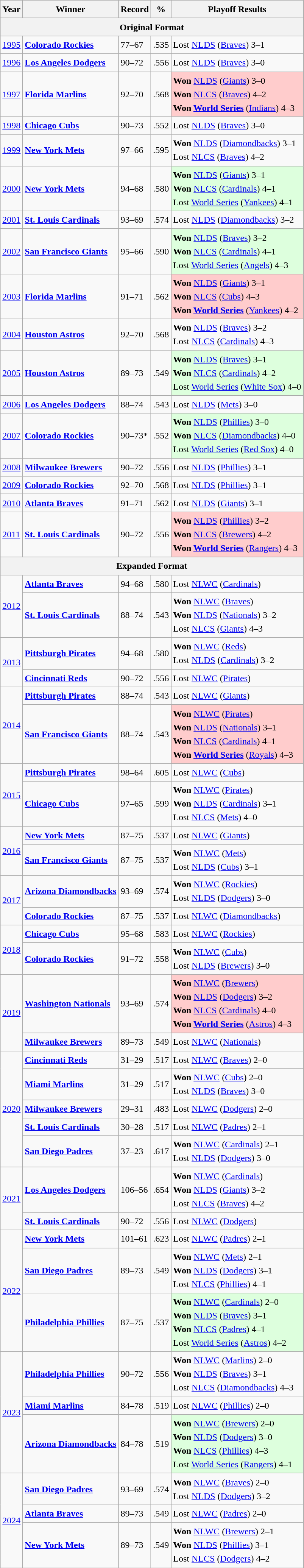<table class="wikitable sortable" style="font-size:1.00em; line-height:1.5em;">
<tr>
<th>Year</th>
<th>Winner</th>
<th>Record</th>
<th>%</th>
<th>Playoff Results</th>
</tr>
<tr>
<th colspan="5">Original Format</th>
</tr>
<tr>
<td><a href='#'>1995</a></td>
<td><strong><a href='#'>Colorado Rockies</a></strong></td>
<td>77–67</td>
<td>.535</td>
<td>Lost <a href='#'>NLDS</a> (<a href='#'>Braves</a>) 3–1</td>
</tr>
<tr>
<td><a href='#'>1996</a></td>
<td><strong><a href='#'>Los Angeles Dodgers</a></strong></td>
<td>90–72</td>
<td>.556</td>
<td>Lost <a href='#'>NLDS</a> (<a href='#'>Braves</a>) 3–0</td>
</tr>
<tr>
<td><a href='#'>1997</a></td>
<td><strong><a href='#'>Florida Marlins</a></strong></td>
<td>92–70</td>
<td>.568</td>
<td bgcolor="#ffcccc"><strong>Won</strong> <a href='#'>NLDS</a> (<a href='#'>Giants</a>) 3–0<br><strong>Won</strong> <a href='#'>NLCS</a> (<a href='#'>Braves</a>) 4–2<br><strong>Won <a href='#'>World Series</a></strong> (<a href='#'>Indians</a>) 4–3</td>
</tr>
<tr>
<td><a href='#'>1998</a></td>
<td><strong><a href='#'>Chicago Cubs</a></strong></td>
<td>90–73</td>
<td>.552</td>
<td>Lost <a href='#'>NLDS</a> (<a href='#'>Braves</a>) 3–0</td>
</tr>
<tr>
<td><a href='#'>1999</a></td>
<td><strong><a href='#'>New York Mets</a></strong></td>
<td>97–66</td>
<td>.595</td>
<td><strong>Won</strong> <a href='#'>NLDS</a> (<a href='#'>Diamondbacks</a>) 3–1<br>Lost <a href='#'>NLCS</a> (<a href='#'>Braves</a>) 4–2</td>
</tr>
<tr>
<td><a href='#'>2000</a></td>
<td><strong><a href='#'>New York Mets</a></strong></td>
<td>94–68</td>
<td>.580</td>
<td bgcolor="#ddffdd"><strong>Won</strong> <a href='#'>NLDS</a> (<a href='#'>Giants</a>) 3–1<br><strong>Won</strong> <a href='#'>NLCS</a> (<a href='#'>Cardinals</a>) 4–1<br>Lost <a href='#'>World Series</a> (<a href='#'>Yankees</a>) 4–1</td>
</tr>
<tr>
<td><a href='#'>2001</a></td>
<td><strong><a href='#'>St. Louis Cardinals</a></strong></td>
<td>93–69</td>
<td>.574</td>
<td>Lost <a href='#'>NLDS</a> (<a href='#'>Diamondbacks</a>) 3–2</td>
</tr>
<tr>
<td><a href='#'>2002</a></td>
<td><strong><a href='#'>San Francisco Giants</a></strong></td>
<td>95–66</td>
<td>.590</td>
<td bgcolor="#ddffdd"><strong>Won</strong> <a href='#'>NLDS</a> (<a href='#'>Braves</a>) 3–2<br><strong>Won</strong> <a href='#'>NLCS</a> (<a href='#'>Cardinals</a>) 4–1<br>Lost <a href='#'>World Series</a> (<a href='#'>Angels</a>) 4–3</td>
</tr>
<tr>
<td><a href='#'>2003</a></td>
<td><strong><a href='#'>Florida Marlins</a></strong></td>
<td>91–71</td>
<td>.562</td>
<td bgcolor="#ffcccc"><strong>Won</strong> <a href='#'>NLDS</a> (<a href='#'>Giants</a>) 3–1<br><strong>Won</strong> <a href='#'>NLCS</a> (<a href='#'>Cubs</a>) 4–3<br><strong>Won <a href='#'>World Series</a></strong> (<a href='#'>Yankees</a>) 4–2</td>
</tr>
<tr>
<td><a href='#'>2004</a></td>
<td><strong><a href='#'>Houston Astros</a></strong></td>
<td>92–70</td>
<td>.568</td>
<td .568><strong>Won</strong> <a href='#'>NLDS</a> (<a href='#'>Braves</a>) 3–2<br>Lost <a href='#'>NLCS</a> (<a href='#'>Cardinals</a>) 4–3</td>
</tr>
<tr>
<td><a href='#'>2005</a></td>
<td><strong><a href='#'>Houston Astros</a></strong></td>
<td>89–73</td>
<td>.549</td>
<td bgcolor="#ddffdd"><strong>Won</strong> <a href='#'>NLDS</a> (<a href='#'>Braves</a>) 3–1<br><strong>Won</strong> <a href='#'>NLCS</a> (<a href='#'>Cardinals</a>) 4–2<br>Lost <a href='#'>World Series</a> (<a href='#'>White Sox</a>) 4–0</td>
</tr>
<tr>
<td><a href='#'>2006</a></td>
<td><strong><a href='#'>Los Angeles Dodgers</a></strong></td>
<td>88–74</td>
<td>.543</td>
<td>Lost <a href='#'>NLDS</a> (<a href='#'>Mets</a>) 3–0</td>
</tr>
<tr>
<td><a href='#'>2007</a></td>
<td><strong><a href='#'>Colorado Rockies</a></strong></td>
<td>90–73*</td>
<td>.552</td>
<td bgcolor="#ddffdd"><strong>Won</strong> <a href='#'>NLDS</a> (<a href='#'>Phillies</a>) 3–0<br><strong>Won</strong> <a href='#'>NLCS</a> (<a href='#'>Diamondbacks</a>) 4–0<br>Lost <a href='#'>World Series</a> (<a href='#'>Red Sox</a>) 4–0</td>
</tr>
<tr>
<td><a href='#'>2008</a></td>
<td><strong><a href='#'>Milwaukee Brewers</a></strong></td>
<td>90–72</td>
<td>.556</td>
<td>Lost <a href='#'>NLDS</a> (<a href='#'>Phillies</a>) 3–1</td>
</tr>
<tr>
<td><a href='#'>2009</a></td>
<td><strong><a href='#'>Colorado Rockies</a></strong></td>
<td>92–70</td>
<td>.568</td>
<td>Lost <a href='#'>NLDS</a> (<a href='#'>Phillies</a>) 3–1</td>
</tr>
<tr>
<td><a href='#'>2010</a></td>
<td><strong><a href='#'>Atlanta Braves</a></strong></td>
<td>91–71</td>
<td>.562</td>
<td>Lost <a href='#'>NLDS</a> (<a href='#'>Giants</a>) 3–1</td>
</tr>
<tr>
<td><a href='#'>2011</a></td>
<td><strong><a href='#'>St. Louis Cardinals</a></strong></td>
<td>90–72</td>
<td>.556</td>
<td bgcolor="#ffcccc"><strong>Won</strong> <a href='#'>NLDS</a> (<a href='#'>Phillies</a>) 3–2<br><strong>Won</strong> <a href='#'>NLCS</a> (<a href='#'>Brewers</a>) 4–2<br><strong>Won <a href='#'>World Series</a></strong> (<a href='#'>Rangers</a>) 4–3</td>
</tr>
<tr>
<th colspan="5">Expanded Format</th>
</tr>
<tr>
<td rowspan=2><a href='#'>2012</a></td>
<td><strong><a href='#'>Atlanta Braves</a></strong></td>
<td>94–68</td>
<td>.580</td>
<td>Lost <a href='#'>NLWC</a> (<a href='#'>Cardinals</a>)</td>
</tr>
<tr>
<td><strong><a href='#'>St. Louis Cardinals</a></strong></td>
<td>88–74</td>
<td>.543</td>
<td><strong>Won</strong> <a href='#'>NLWC</a> (<a href='#'>Braves</a>)<br><strong>Won</strong> <a href='#'>NLDS</a> (<a href='#'>Nationals</a>) 3–2<br>Lost <a href='#'>NLCS</a> (<a href='#'>Giants</a>) 4–3</td>
</tr>
<tr>
<td rowspan=2><a href='#'>2013</a></td>
<td><strong><a href='#'>Pittsburgh Pirates</a></strong></td>
<td>94–68</td>
<td>.580</td>
<td><strong>Won</strong> <a href='#'>NLWC</a> (<a href='#'>Reds</a>)<br>Lost <a href='#'>NLDS</a> (<a href='#'>Cardinals</a>) 3–2</td>
</tr>
<tr>
<td><strong><a href='#'>Cincinnati Reds</a></strong></td>
<td>90–72</td>
<td>.556</td>
<td>Lost <a href='#'>NLWC</a> (<a href='#'>Pirates</a>)</td>
</tr>
<tr>
<td rowspan=2><a href='#'>2014</a></td>
<td><strong><a href='#'>Pittsburgh Pirates</a></strong></td>
<td>88–74</td>
<td>.543</td>
<td>Lost <a href='#'>NLWC</a> (<a href='#'>Giants</a>)</td>
</tr>
<tr>
<td><strong><a href='#'>San Francisco Giants</a></strong></td>
<td>88–74</td>
<td>.543</td>
<td bgcolor="#ffcccc"><strong>Won</strong> <a href='#'>NLWC</a> (<a href='#'>Pirates</a>)<br><strong>Won</strong> <a href='#'>NLDS</a> (<a href='#'>Nationals</a>) 3–1<br><strong>Won</strong> <a href='#'>NLCS</a> (<a href='#'>Cardinals</a>) 4–1<br><strong>Won <a href='#'>World Series</a></strong> (<a href='#'>Royals</a>) 4–3</td>
</tr>
<tr>
<td rowspan=2><a href='#'>2015</a></td>
<td><strong><a href='#'>Pittsburgh Pirates</a></strong></td>
<td>98–64</td>
<td>.605</td>
<td>Lost <a href='#'>NLWC</a> (<a href='#'>Cubs</a>)</td>
</tr>
<tr>
<td><strong><a href='#'>Chicago Cubs</a></strong></td>
<td>97–65</td>
<td>.599</td>
<td><strong>Won</strong> <a href='#'>NLWC</a> (<a href='#'>Pirates</a>)<br><strong>Won</strong> <a href='#'>NLDS</a> (<a href='#'>Cardinals</a>) 3–1<br>Lost <a href='#'>NLCS</a> (<a href='#'>Mets</a>) 4–0</td>
</tr>
<tr>
<td rowspan=2><a href='#'>2016</a></td>
<td><strong><a href='#'>New York Mets</a></strong></td>
<td>87–75</td>
<td>.537</td>
<td>Lost <a href='#'>NLWC</a> (<a href='#'>Giants</a>)</td>
</tr>
<tr>
<td><strong><a href='#'>San Francisco Giants</a></strong></td>
<td>87–75</td>
<td>.537</td>
<td><strong>Won</strong> <a href='#'>NLWC</a> (<a href='#'>Mets</a>)<br>Lost <a href='#'>NLDS</a> (<a href='#'>Cubs</a>) 3–1</td>
</tr>
<tr>
<td rowspan=2><a href='#'>2017</a></td>
<td><strong><a href='#'>Arizona Diamondbacks</a></strong></td>
<td>93–69</td>
<td>.574</td>
<td><strong>Won</strong> <a href='#'>NLWC</a> (<a href='#'>Rockies</a>)<br>Lost <a href='#'>NLDS</a> (<a href='#'>Dodgers</a>) 3–0</td>
</tr>
<tr>
<td><strong><a href='#'>Colorado Rockies</a></strong></td>
<td>87–75</td>
<td>.537</td>
<td>Lost <a href='#'>NLWC</a> (<a href='#'>Diamondbacks</a>)</td>
</tr>
<tr>
<td rowspan=2><a href='#'>2018</a></td>
<td><strong><a href='#'>Chicago Cubs</a></strong></td>
<td>95–68</td>
<td>.583</td>
<td>Lost <a href='#'>NLWC</a> (<a href='#'>Rockies</a>)</td>
</tr>
<tr>
<td><strong><a href='#'>Colorado Rockies</a></strong></td>
<td>91–72</td>
<td>.558</td>
<td><strong>Won</strong> <a href='#'>NLWC</a> (<a href='#'>Cubs</a>)<br>Lost  <a href='#'>NLDS</a> (<a href='#'>Brewers</a>) 3–0</td>
</tr>
<tr>
<td rowspan=2><a href='#'>2019</a></td>
<td><strong><a href='#'>Washington Nationals</a></strong></td>
<td>93–69</td>
<td>.574</td>
<td bgcolor="#ffcccc"><strong>Won</strong> <a href='#'>NLWC</a> (<a href='#'>Brewers</a>)<br><strong>Won</strong> <a href='#'>NLDS</a> (<a href='#'>Dodgers</a>) 3–2<br><strong>Won</strong> <a href='#'>NLCS</a> (<a href='#'>Cardinals</a>) 4–0<br><strong>Won <a href='#'>World Series</a></strong> (<a href='#'>Astros</a>) 4–3</td>
</tr>
<tr>
<td><strong><a href='#'>Milwaukee Brewers</a></strong></td>
<td>89–73</td>
<td>.549</td>
<td>Lost <a href='#'>NLWC</a> (<a href='#'>Nationals</a>)</td>
</tr>
<tr>
<td rowspan=5><a href='#'>2020</a></td>
<td><strong><a href='#'>Cincinnati Reds</a></strong></td>
<td>31–29</td>
<td>.517</td>
<td>Lost <a href='#'>NLWC</a> (<a href='#'>Braves</a>) 2–0</td>
</tr>
<tr>
<td><strong><a href='#'>Miami Marlins</a></strong></td>
<td>31–29</td>
<td>.517</td>
<td><strong>Won</strong> <a href='#'>NLWC</a> (<a href='#'>Cubs</a>) 2–0<br>Lost <a href='#'>NLDS</a> (<a href='#'>Braves</a>) 3–0</td>
</tr>
<tr>
<td><strong><a href='#'>Milwaukee Brewers</a></strong></td>
<td>29–31</td>
<td>.483</td>
<td>Lost <a href='#'>NLWC</a> (<a href='#'>Dodgers</a>) 2–0</td>
</tr>
<tr>
<td><strong><a href='#'>St. Louis Cardinals</a></strong></td>
<td>30–28</td>
<td>.517</td>
<td>Lost <a href='#'>NLWC</a> (<a href='#'>Padres</a>) 2–1</td>
</tr>
<tr>
<td><strong><a href='#'>San Diego Padres</a></strong></td>
<td>37–23</td>
<td>.617</td>
<td><strong>Won</strong> <a href='#'>NLWC</a> (<a href='#'>Cardinals</a>) 2–1<br>Lost <a href='#'>NLDS</a> (<a href='#'>Dodgers</a>) 3–0</td>
</tr>
<tr>
<td rowspan=2><a href='#'>2021</a></td>
<td><strong><a href='#'>Los Angeles Dodgers</a></strong></td>
<td>106–56</td>
<td>.654</td>
<td><strong>Won</strong> <a href='#'>NLWC</a> (<a href='#'>Cardinals</a>)<br><strong>Won</strong> <a href='#'>NLDS</a> (<a href='#'>Giants</a>) 3–2<br>Lost <a href='#'>NLCS</a> (<a href='#'>Braves</a>) 4–2</td>
</tr>
<tr>
<td><strong><a href='#'>St. Louis Cardinals</a></strong></td>
<td>90–72</td>
<td>.556</td>
<td>Lost <a href='#'>NLWC</a> (<a href='#'>Dodgers</a>)</td>
</tr>
<tr>
<td rowspan=3><a href='#'>2022</a></td>
<td><strong><a href='#'>New York Mets</a></strong></td>
<td>101–61</td>
<td>.623</td>
<td>Lost <a href='#'>NLWC</a> (<a href='#'>Padres</a>) 2–1</td>
</tr>
<tr>
<td><strong><a href='#'>San Diego Padres</a></strong></td>
<td>89–73</td>
<td>.549</td>
<td><strong>Won</strong> <a href='#'>NLWC</a> (<a href='#'>Mets</a>) 2–1<br><strong>Won</strong> <a href='#'>NLDS</a> (<a href='#'>Dodgers</a>) 3–1<br>Lost <a href='#'>NLCS</a> (<a href='#'>Phillies</a>) 4–1</td>
</tr>
<tr>
<td><strong><a href='#'>Philadelphia Phillies</a></strong></td>
<td>87–75</td>
<td>.537</td>
<td bgcolor="#ddffdd"><strong>Won</strong> <a href='#'>NLWC</a> (<a href='#'>Cardinals</a>) 2–0<br><strong>Won</strong> <a href='#'>NLDS</a> (<a href='#'>Braves</a>) 3–1<br><strong>Won</strong> <a href='#'>NLCS</a> (<a href='#'>Padres</a>) 4–1<br>Lost <a href='#'>World Series</a> (<a href='#'>Astros</a>) 4–2</td>
</tr>
<tr>
<td rowspan=3><a href='#'>2023</a></td>
<td><strong><a href='#'>Philadelphia Phillies</a></strong></td>
<td>90–72</td>
<td>.556</td>
<td><strong>Won</strong> <a href='#'>NLWC</a> (<a href='#'>Marlins</a>) 2–0<br><strong>Won</strong> <a href='#'>NLDS</a> (<a href='#'>Braves</a>) 3–1<br>Lost <a href='#'>NLCS</a> (<a href='#'>Diamondbacks</a>) 4–3</td>
</tr>
<tr>
<td><strong><a href='#'>Miami Marlins</a></strong></td>
<td>84–78</td>
<td>.519</td>
<td>Lost <a href='#'>NLWC</a> (<a href='#'>Phillies</a>) 2–0</td>
</tr>
<tr>
<td><strong><a href='#'>Arizona Diamondbacks</a></strong></td>
<td>84–78</td>
<td>.519</td>
<td bgcolor="#ddffdd"><strong>Won</strong> <a href='#'>NLWC</a> (<a href='#'>Brewers</a>) 2–0<br><strong>Won</strong> <a href='#'>NLDS</a> (<a href='#'>Dodgers</a>) 3–0<br><strong>Won</strong> <a href='#'>NLCS</a> (<a href='#'>Phillies</a>) 4–3<br>Lost <a href='#'>World Series</a> (<a href='#'>Rangers</a>) 4–1</td>
</tr>
<tr>
<td rowspan=3><a href='#'>2024</a></td>
<td><strong><a href='#'>San Diego Padres</a></strong></td>
<td>93–69</td>
<td>.574</td>
<td><strong>Won</strong> <a href='#'>NLWC</a> (<a href='#'>Braves</a>) 2–0<br>Lost <a href='#'>NLDS</a> (<a href='#'>Dodgers</a>) 3–2</td>
</tr>
<tr>
<td><strong><a href='#'>Atlanta Braves</a></strong></td>
<td>89–73</td>
<td>.549</td>
<td>Lost <a href='#'>NLWC</a> (<a href='#'>Padres</a>) 2–0</td>
</tr>
<tr>
<td><strong><a href='#'>New York Mets</a></strong></td>
<td>89–73</td>
<td>.549</td>
<td><strong>Won</strong> <a href='#'>NLWC</a> (<a href='#'>Brewers</a>) 2–1<br><strong>Won</strong> <a href='#'>NLDS</a> (<a href='#'>Phillies</a>) 3–1<br>Lost <a href='#'>NLCS</a> (<a href='#'>Dodgers</a>) 4–2</td>
</tr>
</table>
